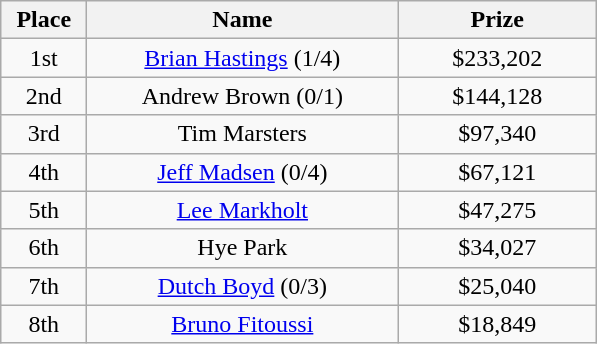<table class="wikitable">
<tr>
<th width="50">Place</th>
<th width="200">Name</th>
<th width="125">Prize</th>
</tr>
<tr>
<td align = "center">1st</td>
<td align = "center"><a href='#'>Brian Hastings</a> (1/4)</td>
<td align = "center">$233,202</td>
</tr>
<tr>
<td align = "center">2nd</td>
<td align = "center">Andrew Brown (0/1)</td>
<td align = "center">$144,128</td>
</tr>
<tr>
<td align = "center">3rd</td>
<td align = "center">Tim Marsters</td>
<td align = "center">$97,340</td>
</tr>
<tr>
<td align = "center">4th</td>
<td align = "center"><a href='#'>Jeff Madsen</a> (0/4)</td>
<td align = "center">$67,121</td>
</tr>
<tr>
<td align = "center">5th</td>
<td align = "center"><a href='#'>Lee Markholt</a></td>
<td align = "center">$47,275</td>
</tr>
<tr>
<td align = "center">6th</td>
<td align = "center">Hye Park</td>
<td align = "center">$34,027</td>
</tr>
<tr>
<td align = "center">7th</td>
<td align = "center"><a href='#'>Dutch Boyd</a> (0/3)</td>
<td align = "center">$25,040</td>
</tr>
<tr>
<td align = "center">8th</td>
<td align = "center"><a href='#'>Bruno Fitoussi</a></td>
<td align = "center">$18,849</td>
</tr>
</table>
